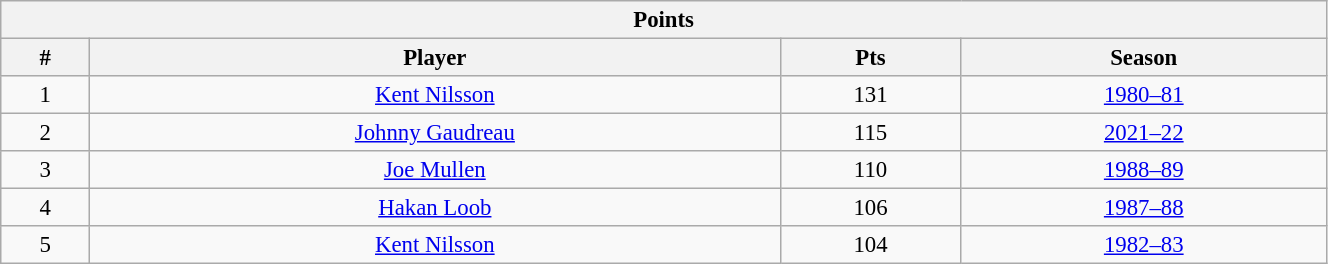<table class="wikitable" style="text-align: center; font-size: 95%" width="70%">
<tr>
<th colspan="4">Points</th>
</tr>
<tr>
<th>#</th>
<th>Player</th>
<th>Pts</th>
<th>Season</th>
</tr>
<tr>
<td>1</td>
<td><a href='#'>Kent Nilsson</a></td>
<td>131</td>
<td><a href='#'>1980–81</a></td>
</tr>
<tr>
<td>2</td>
<td><a href='#'>Johnny Gaudreau</a></td>
<td>115</td>
<td><a href='#'>2021–22</a></td>
</tr>
<tr>
<td>3</td>
<td><a href='#'>Joe Mullen</a></td>
<td>110</td>
<td><a href='#'>1988–89</a></td>
</tr>
<tr>
<td>4</td>
<td><a href='#'>Hakan Loob</a></td>
<td>106</td>
<td><a href='#'>1987–88</a></td>
</tr>
<tr>
<td>5</td>
<td><a href='#'>Kent Nilsson</a></td>
<td>104</td>
<td><a href='#'>1982–83</a></td>
</tr>
</table>
